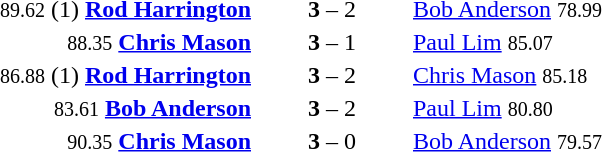<table style="text-align:center">
<tr>
<th width=223></th>
<th width=100></th>
<th width=223></th>
</tr>
<tr>
<td align=right><small>89.62</small> (1) <strong><a href='#'>Rod Harrington</a></strong> </td>
<td><strong>3</strong> – 2</td>
<td align=left> <a href='#'>Bob Anderson</a> <small>78.99</small></td>
</tr>
<tr>
<td align=right><small>88.35</small> <strong><a href='#'>Chris Mason</a></strong> </td>
<td><strong>3</strong> – 1</td>
<td align=left> <a href='#'>Paul Lim</a> <small>85.07</small></td>
</tr>
<tr>
<td align=right><small>86.88</small> (1) <strong><a href='#'>Rod Harrington</a></strong> </td>
<td><strong>3</strong> – 2</td>
<td align=left> <a href='#'>Chris Mason</a> <small>85.18</small></td>
</tr>
<tr>
<td align=right><small>83.61</small> <strong><a href='#'>Bob Anderson</a></strong> </td>
<td><strong>3</strong> – 2</td>
<td align=left> <a href='#'>Paul Lim</a> <small>80.80</small></td>
</tr>
<tr>
<td align=right><small>90.35</small> <strong><a href='#'>Chris Mason</a></strong> </td>
<td><strong>3</strong> – 0</td>
<td align=left> <a href='#'>Bob Anderson</a> <small>79.57</small></td>
</tr>
</table>
